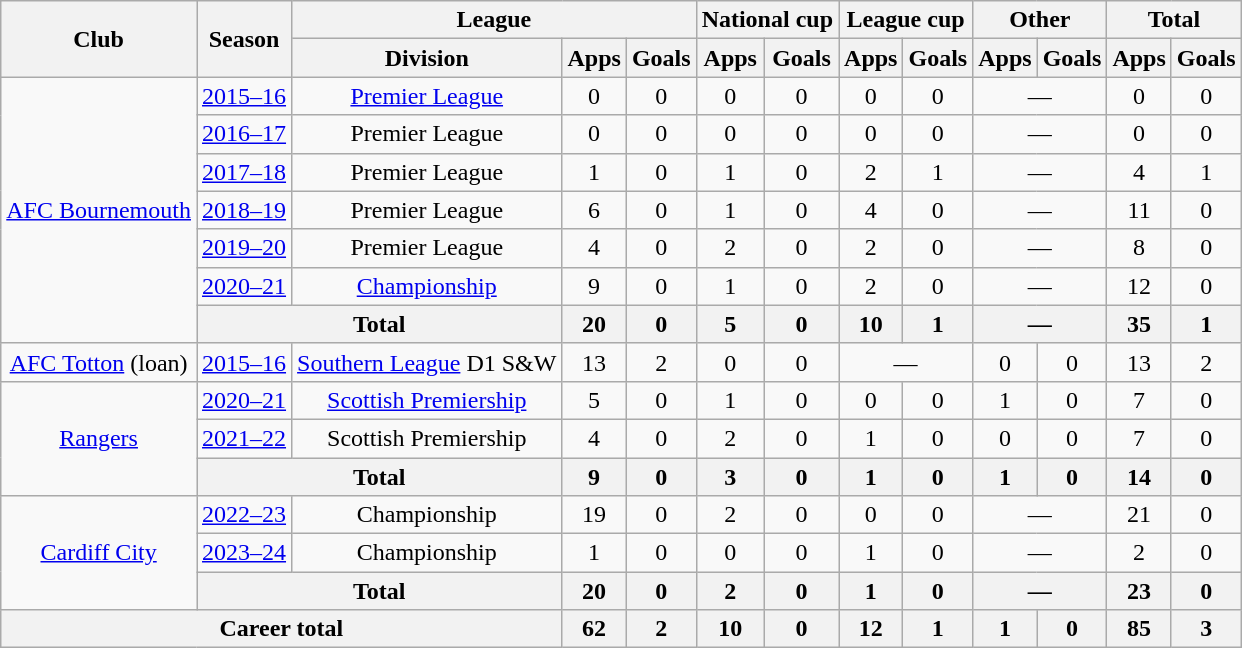<table class="wikitable" style="text-align: center">
<tr>
<th rowspan="2">Club</th>
<th rowspan="2">Season</th>
<th colspan="3">League</th>
<th colspan="2">National cup</th>
<th colspan="2">League cup</th>
<th colspan="2">Other</th>
<th colspan="2">Total</th>
</tr>
<tr>
<th>Division</th>
<th>Apps</th>
<th>Goals</th>
<th>Apps</th>
<th>Goals</th>
<th>Apps</th>
<th>Goals</th>
<th>Apps</th>
<th>Goals</th>
<th>Apps</th>
<th>Goals</th>
</tr>
<tr>
<td rowspan="7"><a href='#'>AFC Bournemouth</a></td>
<td><a href='#'>2015–16</a></td>
<td><a href='#'>Premier League</a></td>
<td>0</td>
<td>0</td>
<td>0</td>
<td>0</td>
<td>0</td>
<td>0</td>
<td colspan="2">—</td>
<td>0</td>
<td>0</td>
</tr>
<tr>
<td><a href='#'>2016–17</a></td>
<td>Premier League</td>
<td>0</td>
<td>0</td>
<td>0</td>
<td>0</td>
<td>0</td>
<td>0</td>
<td colspan="2">—</td>
<td>0</td>
<td>0</td>
</tr>
<tr>
<td><a href='#'>2017–18</a></td>
<td>Premier League</td>
<td>1</td>
<td>0</td>
<td>1</td>
<td>0</td>
<td>2</td>
<td>1</td>
<td colspan="2">—</td>
<td>4</td>
<td>1</td>
</tr>
<tr>
<td><a href='#'>2018–19</a></td>
<td>Premier League</td>
<td>6</td>
<td>0</td>
<td>1</td>
<td>0</td>
<td>4</td>
<td>0</td>
<td colspan="2">—</td>
<td>11</td>
<td>0</td>
</tr>
<tr>
<td><a href='#'>2019–20</a></td>
<td>Premier League</td>
<td>4</td>
<td>0</td>
<td>2</td>
<td>0</td>
<td>2</td>
<td>0</td>
<td colspan="2">—</td>
<td>8</td>
<td>0</td>
</tr>
<tr>
<td><a href='#'>2020–21</a></td>
<td><a href='#'>Championship</a></td>
<td>9</td>
<td>0</td>
<td>1</td>
<td>0</td>
<td>2</td>
<td>0</td>
<td colspan="2">—</td>
<td>12</td>
<td>0</td>
</tr>
<tr>
<th colspan=2>Total</th>
<th>20</th>
<th>0</th>
<th>5</th>
<th>0</th>
<th>10</th>
<th>1</th>
<th colspan="2">—</th>
<th>35</th>
<th>1</th>
</tr>
<tr>
<td><a href='#'>AFC Totton</a> (loan)</td>
<td><a href='#'>2015–16</a></td>
<td><a href='#'>Southern League</a> D1 S&W</td>
<td>13</td>
<td>2</td>
<td>0</td>
<td>0</td>
<td colspan="2">—</td>
<td>0</td>
<td>0</td>
<td>13</td>
<td>2</td>
</tr>
<tr>
<td rowspan="3"><a href='#'>Rangers</a></td>
<td><a href='#'>2020–21</a></td>
<td><a href='#'>Scottish Premiership</a></td>
<td>5</td>
<td>0</td>
<td>1</td>
<td>0</td>
<td>0</td>
<td>0</td>
<td>1</td>
<td>0</td>
<td>7</td>
<td>0</td>
</tr>
<tr>
<td><a href='#'>2021–22</a></td>
<td>Scottish Premiership</td>
<td>4</td>
<td>0</td>
<td>2</td>
<td>0</td>
<td>1</td>
<td>0</td>
<td>0</td>
<td>0</td>
<td>7</td>
<td>0</td>
</tr>
<tr>
<th colspan=2>Total</th>
<th>9</th>
<th>0</th>
<th>3</th>
<th>0</th>
<th>1</th>
<th>0</th>
<th>1</th>
<th>0</th>
<th>14</th>
<th>0</th>
</tr>
<tr>
<td rowspan="3"><a href='#'>Cardiff City</a></td>
<td><a href='#'>2022–23</a></td>
<td>Championship</td>
<td>19</td>
<td>0</td>
<td>2</td>
<td>0</td>
<td>0</td>
<td>0</td>
<td colspan="2">—</td>
<td>21</td>
<td>0</td>
</tr>
<tr>
<td><a href='#'>2023–24</a></td>
<td>Championship</td>
<td>1</td>
<td>0</td>
<td>0</td>
<td>0</td>
<td>1</td>
<td>0</td>
<td colspan="2">—</td>
<td>2</td>
<td>0</td>
</tr>
<tr>
<th colspan="2">Total</th>
<th>20</th>
<th>0</th>
<th>2</th>
<th>0</th>
<th>1</th>
<th>0</th>
<th colspan="2">—</th>
<th>23</th>
<th>0</th>
</tr>
<tr>
<th colspan="3">Career total</th>
<th>62</th>
<th>2</th>
<th>10</th>
<th>0</th>
<th>12</th>
<th>1</th>
<th>1</th>
<th>0</th>
<th>85</th>
<th>3</th>
</tr>
</table>
